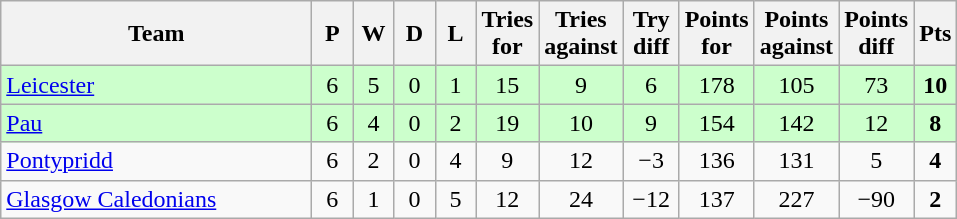<table class="wikitable" style="text-align: center;">
<tr>
<th width="200">Team</th>
<th width="20">P</th>
<th width="20">W</th>
<th width="20">D</th>
<th width="20">L</th>
<th width="20">Tries for</th>
<th width="20">Tries against</th>
<th width="30">Try diff</th>
<th width="20">Points for</th>
<th width="20">Points against</th>
<th width="25">Points diff</th>
<th width="20">Pts</th>
</tr>
<tr bgcolor="#ccffcc">
<td align="left"> <a href='#'>Leicester</a></td>
<td>6</td>
<td>5</td>
<td>0</td>
<td>1</td>
<td>15</td>
<td>9</td>
<td>6</td>
<td>178</td>
<td>105</td>
<td>73</td>
<td><strong>10</strong></td>
</tr>
<tr bgcolor="#ccffcc">
<td align="left"> <a href='#'>Pau</a></td>
<td>6</td>
<td>4</td>
<td>0</td>
<td>2</td>
<td>19</td>
<td>10</td>
<td>9</td>
<td>154</td>
<td>142</td>
<td>12</td>
<td><strong>8</strong></td>
</tr>
<tr>
<td align="left"> <a href='#'>Pontypridd</a></td>
<td>6</td>
<td>2</td>
<td>0</td>
<td>4</td>
<td>9</td>
<td>12</td>
<td>−3</td>
<td>136</td>
<td>131</td>
<td>5</td>
<td><strong>4</strong></td>
</tr>
<tr>
<td align="left"> <a href='#'>Glasgow Caledonians</a></td>
<td>6</td>
<td>1</td>
<td>0</td>
<td>5</td>
<td>12</td>
<td>24</td>
<td>−12</td>
<td>137</td>
<td>227</td>
<td>−90</td>
<td><strong>2</strong></td>
</tr>
</table>
